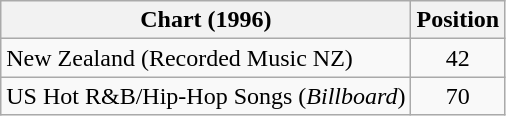<table class="wikitable sortable">
<tr>
<th>Chart (1996)</th>
<th>Position</th>
</tr>
<tr>
<td>New Zealand (Recorded Music NZ)</td>
<td align="center">42</td>
</tr>
<tr>
<td>US Hot R&B/Hip-Hop Songs (<em>Billboard</em>)</td>
<td align="center">70</td>
</tr>
</table>
